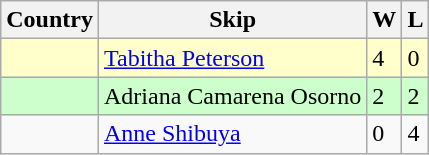<table class=wikitable>
<tr>
<th>Country</th>
<th>Skip</th>
<th>W</th>
<th>L</th>
</tr>
<tr bgcolor=#ffffcc>
<td></td>
<td><a href='#'>Tabitha Peterson</a></td>
<td>4</td>
<td>0</td>
</tr>
<tr bgcolor=#ccffcc>
<td></td>
<td>Adriana Camarena Osorno</td>
<td>2</td>
<td>2</td>
</tr>
<tr>
<td></td>
<td><a href='#'>Anne Shibuya</a></td>
<td>0</td>
<td>4</td>
</tr>
</table>
